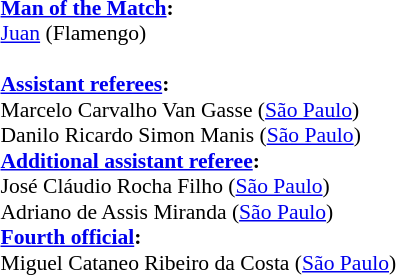<table width=50% style="font-size: 90%">
<tr>
<td><br><strong><a href='#'>Man of the Match</a>:</strong>
<br> <a href='#'>Juan</a> (Flamengo)
<br>
<br><strong><a href='#'>Assistant referees</a>:</strong>
<br>Marcelo Carvalho Van Gasse (<a href='#'>São Paulo</a>)
<br>Danilo Ricardo Simon Manis (<a href='#'>São Paulo</a>)
<br><strong><a href='#'>Additional assistant referee</a>:</strong>
<br>José Cláudio Rocha Filho (<a href='#'>São Paulo</a>)
<br>Adriano de Assis Miranda (<a href='#'>São Paulo</a>)
<br><strong><a href='#'>Fourth official</a>:</strong>
<br>Miguel Cataneo Ribeiro da Costa (<a href='#'>São Paulo</a>)</td>
</tr>
</table>
